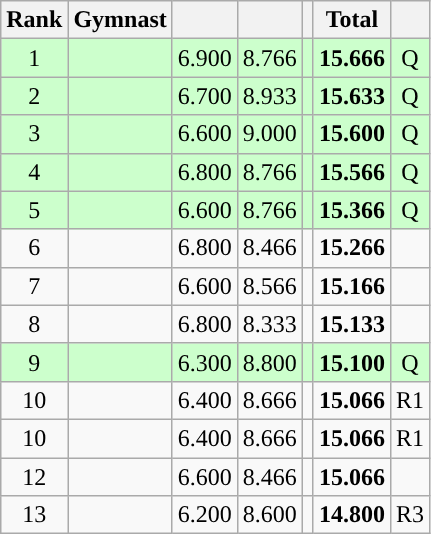<table class="wikitable sortable" style="text-align:center">
<tr>
<th>Rank</th>
<th>Gymnast</th>
<th><small></small></th>
<th><small></small></th>
<th><small></small></th>
<th>Total</th>
<th><small></small></th>
</tr>
<tr bgcolor=ccffcc>
<td>1</td>
<td align=left></td>
<td>6.900</td>
<td>8.766</td>
<td></td>
<td><strong>15.666</strong></td>
<td>Q</td>
</tr>
<tr bgcolor=ccffcc>
<td>2</td>
<td align=left></td>
<td>6.700</td>
<td>8.933</td>
<td></td>
<td><strong>15.633</strong></td>
<td>Q</td>
</tr>
<tr bgcolor=ccffcc>
<td>3</td>
<td align=left></td>
<td>6.600</td>
<td>9.000</td>
<td></td>
<td><strong>15.600</strong></td>
<td>Q</td>
</tr>
<tr bgcolor=ccffcc>
<td>4</td>
<td align=left></td>
<td>6.800</td>
<td>8.766</td>
<td></td>
<td><strong>15.566</strong></td>
<td>Q</td>
</tr>
<tr bgcolor=ccffcc>
<td>5</td>
<td align=left></td>
<td>6.600</td>
<td>8.766</td>
<td></td>
<td><strong>15.366</strong></td>
<td>Q</td>
</tr>
<tr>
<td>6</td>
<td align=left></td>
<td>6.800</td>
<td>8.466</td>
<td></td>
<td><strong>15.266</strong></td>
<td></td>
</tr>
<tr>
<td>7</td>
<td align=left></td>
<td>6.600</td>
<td>8.566</td>
<td></td>
<td><strong>15.166</strong></td>
<td></td>
</tr>
<tr>
<td>8</td>
<td align=left></td>
<td>6.800</td>
<td>8.333</td>
<td></td>
<td><strong>15.133</strong></td>
<td></td>
</tr>
<tr bgcolor=ccffcc>
<td>9</td>
<td align=left></td>
<td>6.300</td>
<td>8.800</td>
<td></td>
<td><strong>15.100</strong></td>
<td>Q</td>
</tr>
<tr>
<td>10</td>
<td align=left></td>
<td>6.400</td>
<td>8.666</td>
<td></td>
<td><strong>15.066</strong></td>
<td>R1</td>
</tr>
<tr>
<td>10</td>
<td align=left></td>
<td>6.400</td>
<td>8.666</td>
<td></td>
<td><strong>15.066</strong></td>
<td>R1</td>
</tr>
<tr>
<td>12</td>
<td align=left></td>
<td>6.600</td>
<td>8.466</td>
<td></td>
<td><strong>15.066</strong></td>
<td></td>
</tr>
<tr>
<td>13</td>
<td align=left></td>
<td>6.200</td>
<td>8.600</td>
<td></td>
<td><strong>14.800</strong></td>
<td>R3</td>
</tr>
</table>
